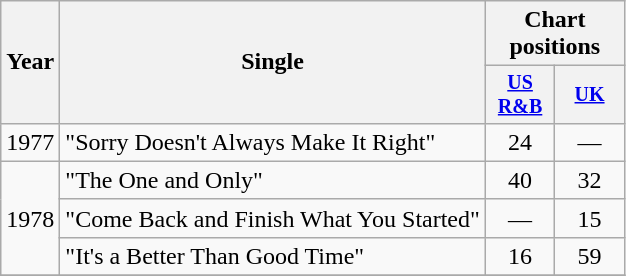<table class="wikitable" style="text-align:center;">
<tr>
<th rowspan="2">Year</th>
<th rowspan="2">Single</th>
<th colspan="2">Chart positions</th>
</tr>
<tr style="font-size:smaller;">
<th width="40"><a href='#'>US<br>R&B</a></th>
<th width="40"><a href='#'>UK</a></th>
</tr>
<tr>
<td rowspan="1">1977</td>
<td align="left">"Sorry Doesn't Always Make It Right"</td>
<td>24</td>
<td>—</td>
</tr>
<tr>
<td rowspan="3">1978</td>
<td align="left">"The One and Only"</td>
<td>40</td>
<td>32</td>
</tr>
<tr>
<td align="left">"Come Back and Finish What You Started"</td>
<td>—</td>
<td>15</td>
</tr>
<tr>
<td align="left">"It's a Better Than Good Time"</td>
<td>16</td>
<td>59</td>
</tr>
<tr>
</tr>
</table>
